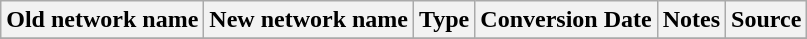<table class="wikitable">
<tr>
<th>Old network name</th>
<th>New network name</th>
<th>Type</th>
<th>Conversion Date</th>
<th>Notes</th>
<th>Source</th>
</tr>
<tr>
</tr>
</table>
